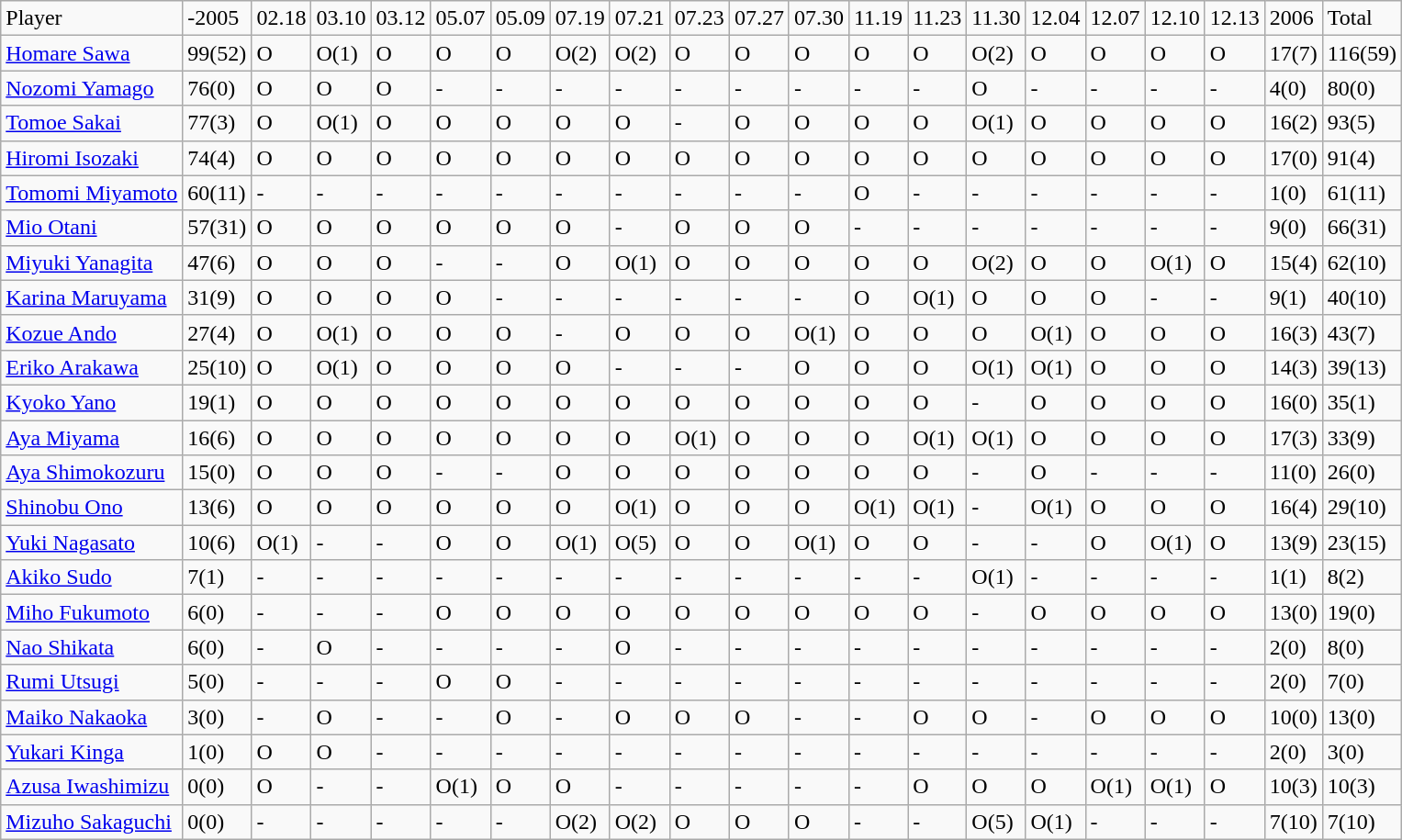<table class="wikitable" style="text-align:left;">
<tr>
<td>Player</td>
<td>-2005</td>
<td>02.18</td>
<td>03.10</td>
<td>03.12</td>
<td>05.07</td>
<td>05.09</td>
<td>07.19</td>
<td>07.21</td>
<td>07.23</td>
<td>07.27</td>
<td>07.30</td>
<td>11.19</td>
<td>11.23</td>
<td>11.30</td>
<td>12.04</td>
<td>12.07</td>
<td>12.10</td>
<td>12.13</td>
<td>2006</td>
<td>Total</td>
</tr>
<tr>
<td><a href='#'>Homare Sawa</a></td>
<td>99(52)</td>
<td>O</td>
<td>O(1)</td>
<td>O</td>
<td>O</td>
<td>O</td>
<td>O(2)</td>
<td>O(2)</td>
<td>O</td>
<td>O</td>
<td>O</td>
<td>O</td>
<td>O</td>
<td>O(2)</td>
<td>O</td>
<td>O</td>
<td>O</td>
<td>O</td>
<td>17(7)</td>
<td>116(59)</td>
</tr>
<tr>
<td><a href='#'>Nozomi Yamago</a></td>
<td>76(0)</td>
<td>O</td>
<td>O</td>
<td>O</td>
<td>-</td>
<td>-</td>
<td>-</td>
<td>-</td>
<td>-</td>
<td>-</td>
<td>-</td>
<td>-</td>
<td>-</td>
<td>O</td>
<td>-</td>
<td>-</td>
<td>-</td>
<td>-</td>
<td>4(0)</td>
<td>80(0)</td>
</tr>
<tr>
<td><a href='#'>Tomoe Sakai</a></td>
<td>77(3)</td>
<td>O</td>
<td>O(1)</td>
<td>O</td>
<td>O</td>
<td>O</td>
<td>O</td>
<td>O</td>
<td>-</td>
<td>O</td>
<td>O</td>
<td>O</td>
<td>O</td>
<td>O(1)</td>
<td>O</td>
<td>O</td>
<td>O</td>
<td>O</td>
<td>16(2)</td>
<td>93(5)</td>
</tr>
<tr>
<td><a href='#'>Hiromi Isozaki</a></td>
<td>74(4)</td>
<td>O</td>
<td>O</td>
<td>O</td>
<td>O</td>
<td>O</td>
<td>O</td>
<td>O</td>
<td>O</td>
<td>O</td>
<td>O</td>
<td>O</td>
<td>O</td>
<td>O</td>
<td>O</td>
<td>O</td>
<td>O</td>
<td>O</td>
<td>17(0)</td>
<td>91(4)</td>
</tr>
<tr>
<td><a href='#'>Tomomi Miyamoto</a></td>
<td>60(11)</td>
<td>-</td>
<td>-</td>
<td>-</td>
<td>-</td>
<td>-</td>
<td>-</td>
<td>-</td>
<td>-</td>
<td>-</td>
<td>-</td>
<td>O</td>
<td>-</td>
<td>-</td>
<td>-</td>
<td>-</td>
<td>-</td>
<td>-</td>
<td>1(0)</td>
<td>61(11)</td>
</tr>
<tr>
<td><a href='#'>Mio Otani</a></td>
<td>57(31)</td>
<td>O</td>
<td>O</td>
<td>O</td>
<td>O</td>
<td>O</td>
<td>O</td>
<td>-</td>
<td>O</td>
<td>O</td>
<td>O</td>
<td>-</td>
<td>-</td>
<td>-</td>
<td>-</td>
<td>-</td>
<td>-</td>
<td>-</td>
<td>9(0)</td>
<td>66(31)</td>
</tr>
<tr>
<td><a href='#'>Miyuki Yanagita</a></td>
<td>47(6)</td>
<td>O</td>
<td>O</td>
<td>O</td>
<td>-</td>
<td>-</td>
<td>O</td>
<td>O(1)</td>
<td>O</td>
<td>O</td>
<td>O</td>
<td>O</td>
<td>O</td>
<td>O(2)</td>
<td>O</td>
<td>O</td>
<td>O(1)</td>
<td>O</td>
<td>15(4)</td>
<td>62(10)</td>
</tr>
<tr>
<td><a href='#'>Karina Maruyama</a></td>
<td>31(9)</td>
<td>O</td>
<td>O</td>
<td>O</td>
<td>O</td>
<td>-</td>
<td>-</td>
<td>-</td>
<td>-</td>
<td>-</td>
<td>-</td>
<td>O</td>
<td>O(1)</td>
<td>O</td>
<td>O</td>
<td>O</td>
<td>-</td>
<td>-</td>
<td>9(1)</td>
<td>40(10)</td>
</tr>
<tr>
<td><a href='#'>Kozue Ando</a></td>
<td>27(4)</td>
<td>O</td>
<td>O(1)</td>
<td>O</td>
<td>O</td>
<td>O</td>
<td>-</td>
<td>O</td>
<td>O</td>
<td>O</td>
<td>O(1)</td>
<td>O</td>
<td>O</td>
<td>O</td>
<td>O(1)</td>
<td>O</td>
<td>O</td>
<td>O</td>
<td>16(3)</td>
<td>43(7)</td>
</tr>
<tr>
<td><a href='#'>Eriko Arakawa</a></td>
<td>25(10)</td>
<td>O</td>
<td>O(1)</td>
<td>O</td>
<td>O</td>
<td>O</td>
<td>O</td>
<td>-</td>
<td>-</td>
<td>-</td>
<td>O</td>
<td>O</td>
<td>O</td>
<td>O(1)</td>
<td>O(1)</td>
<td>O</td>
<td>O</td>
<td>O</td>
<td>14(3)</td>
<td>39(13)</td>
</tr>
<tr>
<td><a href='#'>Kyoko Yano</a></td>
<td>19(1)</td>
<td>O</td>
<td>O</td>
<td>O</td>
<td>O</td>
<td>O</td>
<td>O</td>
<td>O</td>
<td>O</td>
<td>O</td>
<td>O</td>
<td>O</td>
<td>O</td>
<td>-</td>
<td>O</td>
<td>O</td>
<td>O</td>
<td>O</td>
<td>16(0)</td>
<td>35(1)</td>
</tr>
<tr>
<td><a href='#'>Aya Miyama</a></td>
<td>16(6)</td>
<td>O</td>
<td>O</td>
<td>O</td>
<td>O</td>
<td>O</td>
<td>O</td>
<td>O</td>
<td>O(1)</td>
<td>O</td>
<td>O</td>
<td>O</td>
<td>O(1)</td>
<td>O(1)</td>
<td>O</td>
<td>O</td>
<td>O</td>
<td>O</td>
<td>17(3)</td>
<td>33(9)</td>
</tr>
<tr>
<td><a href='#'>Aya Shimokozuru</a></td>
<td>15(0)</td>
<td>O</td>
<td>O</td>
<td>O</td>
<td>-</td>
<td>-</td>
<td>O</td>
<td>O</td>
<td>O</td>
<td>O</td>
<td>O</td>
<td>O</td>
<td>O</td>
<td>-</td>
<td>O</td>
<td>-</td>
<td>-</td>
<td>-</td>
<td>11(0)</td>
<td>26(0)</td>
</tr>
<tr>
<td><a href='#'>Shinobu Ono</a></td>
<td>13(6)</td>
<td>O</td>
<td>O</td>
<td>O</td>
<td>O</td>
<td>O</td>
<td>O</td>
<td>O(1)</td>
<td>O</td>
<td>O</td>
<td>O</td>
<td>O(1)</td>
<td>O(1)</td>
<td>-</td>
<td>O(1)</td>
<td>O</td>
<td>O</td>
<td>O</td>
<td>16(4)</td>
<td>29(10)</td>
</tr>
<tr>
<td><a href='#'>Yuki Nagasato</a></td>
<td>10(6)</td>
<td>O(1)</td>
<td>-</td>
<td>-</td>
<td>O</td>
<td>O</td>
<td>O(1)</td>
<td>O(5)</td>
<td>O</td>
<td>O</td>
<td>O(1)</td>
<td>O</td>
<td>O</td>
<td>-</td>
<td>-</td>
<td>O</td>
<td>O(1)</td>
<td>O</td>
<td>13(9)</td>
<td>23(15)</td>
</tr>
<tr>
<td><a href='#'>Akiko Sudo</a></td>
<td>7(1)</td>
<td>-</td>
<td>-</td>
<td>-</td>
<td>-</td>
<td>-</td>
<td>-</td>
<td>-</td>
<td>-</td>
<td>-</td>
<td>-</td>
<td>-</td>
<td>-</td>
<td>O(1)</td>
<td>-</td>
<td>-</td>
<td>-</td>
<td>-</td>
<td>1(1)</td>
<td>8(2)</td>
</tr>
<tr>
<td><a href='#'>Miho Fukumoto</a></td>
<td>6(0)</td>
<td>-</td>
<td>-</td>
<td>-</td>
<td>O</td>
<td>O</td>
<td>O</td>
<td>O</td>
<td>O</td>
<td>O</td>
<td>O</td>
<td>O</td>
<td>O</td>
<td>-</td>
<td>O</td>
<td>O</td>
<td>O</td>
<td>O</td>
<td>13(0)</td>
<td>19(0)</td>
</tr>
<tr>
<td><a href='#'>Nao Shikata</a></td>
<td>6(0)</td>
<td>-</td>
<td>O</td>
<td>-</td>
<td>-</td>
<td>-</td>
<td>-</td>
<td>O</td>
<td>-</td>
<td>-</td>
<td>-</td>
<td>-</td>
<td>-</td>
<td>-</td>
<td>-</td>
<td>-</td>
<td>-</td>
<td>-</td>
<td>2(0)</td>
<td>8(0)</td>
</tr>
<tr>
<td><a href='#'>Rumi Utsugi</a></td>
<td>5(0)</td>
<td>-</td>
<td>-</td>
<td>-</td>
<td>O</td>
<td>O</td>
<td>-</td>
<td>-</td>
<td>-</td>
<td>-</td>
<td>-</td>
<td>-</td>
<td>-</td>
<td>-</td>
<td>-</td>
<td>-</td>
<td>-</td>
<td>-</td>
<td>2(0)</td>
<td>7(0)</td>
</tr>
<tr>
<td><a href='#'>Maiko Nakaoka</a></td>
<td>3(0)</td>
<td>-</td>
<td>O</td>
<td>-</td>
<td>-</td>
<td>O</td>
<td>-</td>
<td>O</td>
<td>O</td>
<td>O</td>
<td>-</td>
<td>-</td>
<td>O</td>
<td>O</td>
<td>-</td>
<td>O</td>
<td>O</td>
<td>O</td>
<td>10(0)</td>
<td>13(0)</td>
</tr>
<tr>
<td><a href='#'>Yukari Kinga</a></td>
<td>1(0)</td>
<td>O</td>
<td>O</td>
<td>-</td>
<td>-</td>
<td>-</td>
<td>-</td>
<td>-</td>
<td>-</td>
<td>-</td>
<td>-</td>
<td>-</td>
<td>-</td>
<td>-</td>
<td>-</td>
<td>-</td>
<td>-</td>
<td>-</td>
<td>2(0)</td>
<td>3(0)</td>
</tr>
<tr>
<td><a href='#'>Azusa Iwashimizu</a></td>
<td>0(0)</td>
<td>O</td>
<td>-</td>
<td>-</td>
<td>O(1)</td>
<td>O</td>
<td>O</td>
<td>-</td>
<td>-</td>
<td>-</td>
<td>-</td>
<td>-</td>
<td>O</td>
<td>O</td>
<td>O</td>
<td>O(1)</td>
<td>O(1)</td>
<td>O</td>
<td>10(3)</td>
<td>10(3)</td>
</tr>
<tr>
<td><a href='#'>Mizuho Sakaguchi</a></td>
<td>0(0)</td>
<td>-</td>
<td>-</td>
<td>-</td>
<td>-</td>
<td>-</td>
<td>O(2)</td>
<td>O(2)</td>
<td>O</td>
<td>O</td>
<td>O</td>
<td>-</td>
<td>-</td>
<td>O(5)</td>
<td>O(1)</td>
<td>-</td>
<td>-</td>
<td>-</td>
<td>7(10)</td>
<td>7(10)</td>
</tr>
</table>
